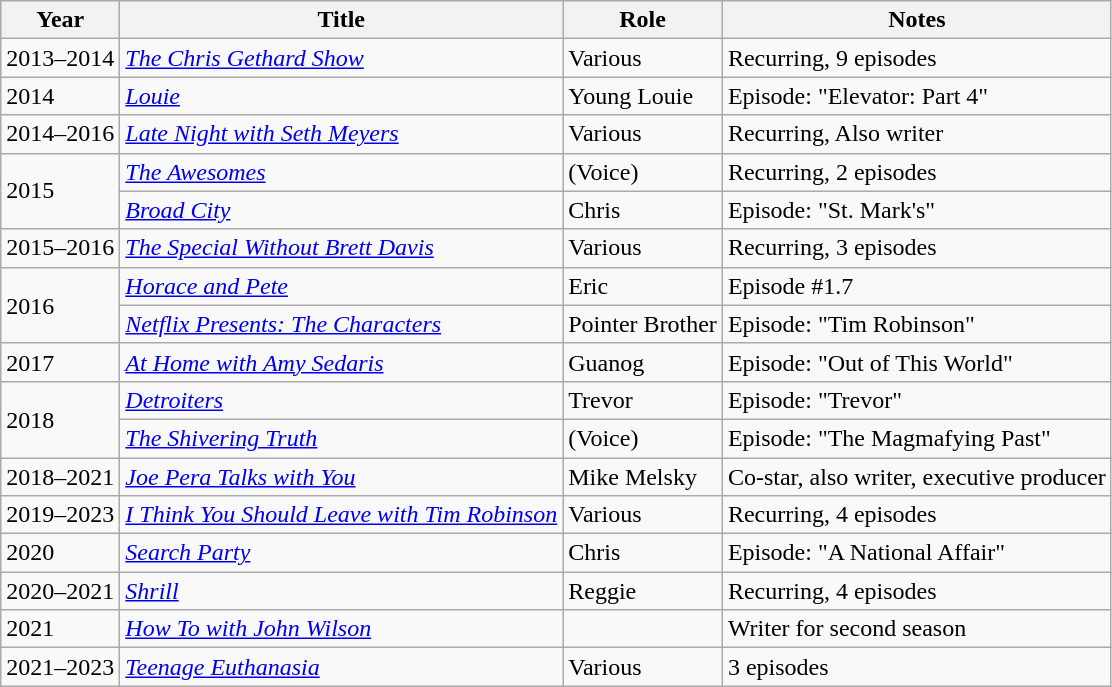<table class="wikitable sortable">
<tr>
<th>Year</th>
<th>Title</th>
<th>Role</th>
<th class="unsortable">Notes</th>
</tr>
<tr>
<td>2013–2014</td>
<td><em><a href='#'>The Chris Gethard Show</a></em></td>
<td>Various</td>
<td>Recurring, 9 episodes</td>
</tr>
<tr>
<td>2014</td>
<td><em><a href='#'>Louie</a></em></td>
<td>Young Louie</td>
<td>Episode: "Elevator: Part 4"</td>
</tr>
<tr>
<td>2014–2016</td>
<td><em><a href='#'>Late Night with Seth Meyers</a></em></td>
<td>Various</td>
<td>Recurring, Also writer</td>
</tr>
<tr>
<td rowspan="2">2015</td>
<td><em><a href='#'>The Awesomes</a></em></td>
<td>(Voice)</td>
<td>Recurring, 2 episodes</td>
</tr>
<tr>
<td><em><a href='#'>Broad City</a></em></td>
<td>Chris</td>
<td>Episode: "St. Mark's"</td>
</tr>
<tr>
<td>2015–2016</td>
<td><em><a href='#'>The Special Without Brett Davis</a></em></td>
<td>Various</td>
<td>Recurring, 3 episodes</td>
</tr>
<tr>
<td rowspan="2">2016</td>
<td><em><a href='#'>Horace and Pete</a></em></td>
<td>Eric</td>
<td>Episode #1.7</td>
</tr>
<tr>
<td><em><a href='#'>Netflix Presents: The Characters</a></em></td>
<td>Pointer Brother</td>
<td>Episode: "Tim Robinson"</td>
</tr>
<tr>
<td>2017</td>
<td><em><a href='#'>At Home with Amy Sedaris</a></em></td>
<td>Guanog</td>
<td>Episode: "Out of This World"</td>
</tr>
<tr>
<td rowspan="2">2018</td>
<td><em><a href='#'>Detroiters</a></em></td>
<td>Trevor</td>
<td>Episode: "Trevor"</td>
</tr>
<tr>
<td><em><a href='#'>The Shivering Truth</a></em></td>
<td>(Voice)</td>
<td>Episode: "The Magmafying Past"</td>
</tr>
<tr>
<td>2018–2021</td>
<td><em><a href='#'>Joe Pera Talks with You</a></em></td>
<td>Mike Melsky</td>
<td>Co-star, also writer, executive producer</td>
</tr>
<tr>
<td>2019–2023</td>
<td><em><a href='#'>I Think You Should Leave with Tim Robinson</a></em></td>
<td>Various</td>
<td>Recurring, 4 episodes</td>
</tr>
<tr>
<td>2020</td>
<td><em><a href='#'>Search Party</a></em></td>
<td>Chris</td>
<td>Episode: "A National Affair"</td>
</tr>
<tr>
<td>2020–2021</td>
<td><em><a href='#'>Shrill</a></em></td>
<td>Reggie</td>
<td>Recurring, 4 episodes</td>
</tr>
<tr>
<td>2021</td>
<td><em><a href='#'>How To with John Wilson</a></em></td>
<td></td>
<td>Writer for second season</td>
</tr>
<tr>
<td>2021–2023</td>
<td><em><a href='#'>Teenage Euthanasia</a></em></td>
<td>Various</td>
<td>3 episodes</td>
</tr>
</table>
